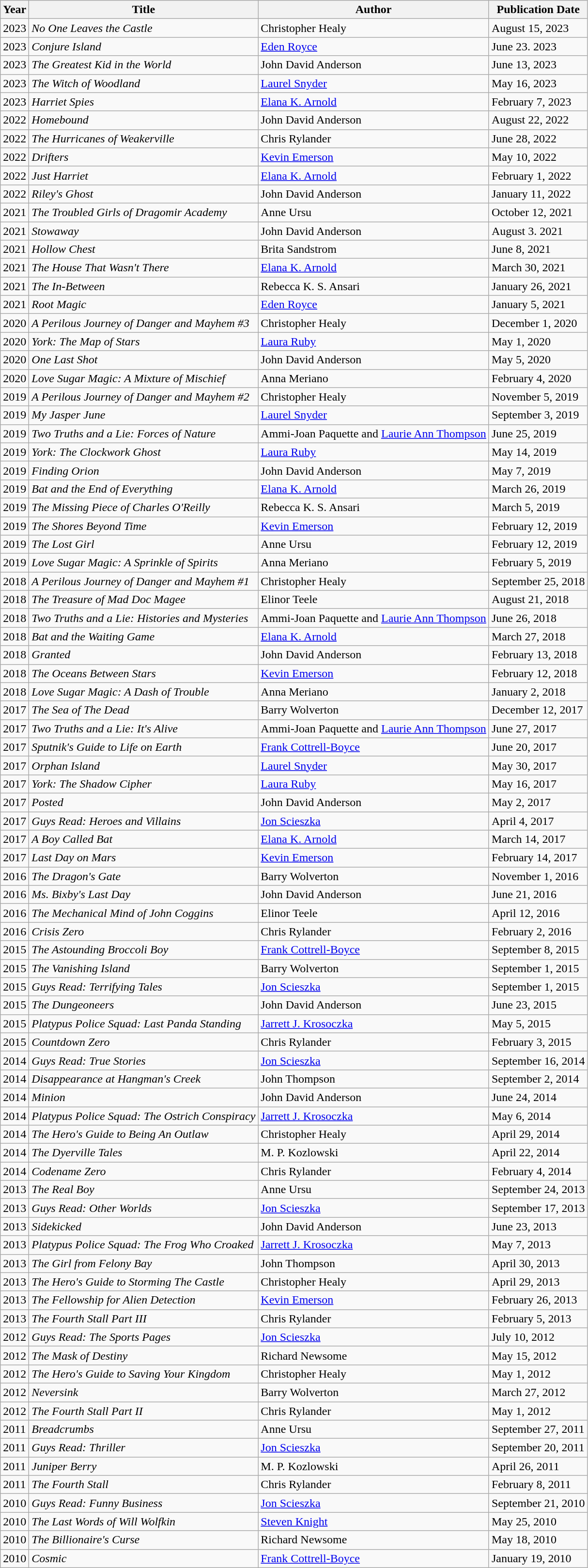<table class="wikitable">
<tr>
<th>Year</th>
<th>Title</th>
<th>Author</th>
<th>Publication Date</th>
</tr>
<tr>
<td>2023</td>
<td><em>No One Leaves the Castle</em></td>
<td>Christopher Healy</td>
<td>August 15, 2023</td>
</tr>
<tr>
<td>2023</td>
<td><em>Conjure Island</em></td>
<td><a href='#'>Eden Royce</a></td>
<td>June 23. 2023</td>
</tr>
<tr>
<td>2023</td>
<td><em>The Greatest Kid in the World</em></td>
<td>John David Anderson</td>
<td>June 13, 2023</td>
</tr>
<tr>
<td>2023</td>
<td><em>The Witch of Woodland</em></td>
<td><a href='#'>Laurel Snyder</a></td>
<td>May 16, 2023</td>
</tr>
<tr>
<td>2023</td>
<td><em>Harriet Spies</em></td>
<td><a href='#'>Elana K. Arnold</a></td>
<td>February 7, 2023</td>
</tr>
<tr>
<td>2022</td>
<td><em>Homebound</em></td>
<td>John David Anderson</td>
<td>August 22, 2022</td>
</tr>
<tr>
<td>2022</td>
<td><em>The Hurricanes of Weakerville</em></td>
<td>Chris Rylander</td>
<td>June 28, 2022</td>
</tr>
<tr>
<td>2022</td>
<td><em>Drifters</em></td>
<td><a href='#'>Kevin Emerson</a></td>
<td>May 10, 2022</td>
</tr>
<tr>
<td>2022</td>
<td><em>Just Harriet</em></td>
<td><a href='#'>Elana K. Arnold</a></td>
<td>February 1, 2022</td>
</tr>
<tr>
<td>2022</td>
<td><em>Riley's Ghost</em></td>
<td>John David Anderson</td>
<td>January 11, 2022</td>
</tr>
<tr>
<td>2021</td>
<td><em>The Troubled Girls of Dragomir Academy</em></td>
<td>Anne Ursu</td>
<td>October 12, 2021</td>
</tr>
<tr>
<td>2021</td>
<td><em>Stowaway</em></td>
<td>John David Anderson</td>
<td>August 3. 2021</td>
</tr>
<tr>
<td>2021</td>
<td><em>Hollow Chest</em></td>
<td>Brita Sandstrom</td>
<td>June 8, 2021</td>
</tr>
<tr>
<td>2021</td>
<td><em>The House That Wasn't There</em></td>
<td><a href='#'>Elana K. Arnold</a></td>
<td>March 30, 2021</td>
</tr>
<tr>
<td>2021</td>
<td><em>The In-Between</em></td>
<td>Rebecca K. S. Ansari</td>
<td>January 26, 2021</td>
</tr>
<tr>
<td>2021</td>
<td><em>Root Magic</em></td>
<td><a href='#'>Eden Royce</a></td>
<td>January 5, 2021</td>
</tr>
<tr>
<td>2020</td>
<td><em>A Perilous Journey of Danger and Mayhem #3</em></td>
<td>Christopher Healy</td>
<td>December 1, 2020</td>
</tr>
<tr>
<td>2020</td>
<td><em>York: The Map of Stars</em></td>
<td><a href='#'>Laura Ruby</a></td>
<td>May 1, 2020</td>
</tr>
<tr>
<td>2020</td>
<td><em>One Last Shot</em></td>
<td>John David Anderson</td>
<td>May 5, 2020</td>
</tr>
<tr>
<td>2020</td>
<td><em>Love Sugar Magic: A Mixture of Mischief</em></td>
<td>Anna Meriano</td>
<td>February 4, 2020</td>
</tr>
<tr>
<td>2019</td>
<td><em>A Perilous Journey of Danger and Mayhem #2</em></td>
<td>Christopher Healy</td>
<td>November 5, 2019</td>
</tr>
<tr>
<td>2019</td>
<td><em>My Jasper June</em></td>
<td><a href='#'>Laurel Snyder</a></td>
<td>September 3, 2019</td>
</tr>
<tr>
<td>2019</td>
<td><em>Two Truths and a Lie: Forces of Nature</em></td>
<td>Ammi-Joan Paquette and <a href='#'>Laurie Ann Thompson</a></td>
<td>June 25, 2019</td>
</tr>
<tr>
<td>2019</td>
<td><em>York: The Clockwork Ghost</em></td>
<td><a href='#'>Laura Ruby</a></td>
<td>May 14, 2019</td>
</tr>
<tr>
<td>2019</td>
<td><em>Finding Orion</em></td>
<td>John David Anderson</td>
<td>May 7, 2019</td>
</tr>
<tr>
<td>2019</td>
<td><em>Bat and the End of Everything</em></td>
<td><a href='#'>Elana K. Arnold</a></td>
<td>March 26, 2019</td>
</tr>
<tr>
<td>2019</td>
<td><em>The Missing Piece of Charles O'Reilly</em></td>
<td>Rebecca K. S. Ansari</td>
<td>March 5, 2019</td>
</tr>
<tr>
<td>2019</td>
<td><em>The Shores Beyond Time</em></td>
<td><a href='#'>Kevin Emerson</a></td>
<td>February 12, 2019</td>
</tr>
<tr>
<td>2019</td>
<td><em>The Lost Girl</em></td>
<td>Anne Ursu</td>
<td>February 12, 2019</td>
</tr>
<tr>
<td>2019</td>
<td><em>Love Sugar Magic: A Sprinkle of Spirits</em></td>
<td>Anna Meriano</td>
<td>February 5, 2019</td>
</tr>
<tr>
<td>2018</td>
<td><em>A Perilous Journey of Danger and Mayhem #1</em></td>
<td>Christopher Healy</td>
<td>September 25, 2018</td>
</tr>
<tr>
<td>2018</td>
<td><em>The Treasure of Mad Doc Magee</em></td>
<td>Elinor Teele</td>
<td>August 21, 2018</td>
</tr>
<tr>
<td>2018</td>
<td><em>Two Truths and a Lie: Histories and Mysteries</em></td>
<td>Ammi-Joan Paquette and <a href='#'>Laurie Ann Thompson</a></td>
<td>June 26, 2018</td>
</tr>
<tr>
<td>2018</td>
<td><em>Bat and the Waiting Game</em></td>
<td><a href='#'>Elana K. Arnold</a></td>
<td>March 27, 2018</td>
</tr>
<tr>
<td>2018</td>
<td><em>Granted</em></td>
<td>John David Anderson</td>
<td>February 13, 2018</td>
</tr>
<tr>
<td>2018</td>
<td><em>The Oceans Between Stars</em></td>
<td><a href='#'>Kevin Emerson</a></td>
<td>February 12, 2018</td>
</tr>
<tr>
<td>2018</td>
<td><em>Love Sugar Magic: A Dash of Trouble</em></td>
<td>Anna Meriano</td>
<td>January 2, 2018</td>
</tr>
<tr>
<td>2017</td>
<td><em>The Sea of The Dead</em></td>
<td>Barry Wolverton</td>
<td>December 12, 2017</td>
</tr>
<tr>
<td>2017</td>
<td><em>Two Truths and a Lie: It's Alive</em></td>
<td>Ammi-Joan Paquette and <a href='#'>Laurie Ann Thompson</a></td>
<td>June 27, 2017</td>
</tr>
<tr>
<td>2017</td>
<td><em>Sputnik's Guide to Life on Earth</em></td>
<td><a href='#'>Frank Cottrell-Boyce</a></td>
<td>June 20, 2017</td>
</tr>
<tr>
<td>2017</td>
<td><em>Orphan Island</em></td>
<td><a href='#'>Laurel Snyder</a></td>
<td>May 30, 2017</td>
</tr>
<tr>
<td>2017</td>
<td><em>York: The Shadow Cipher</em></td>
<td><a href='#'>Laura Ruby</a></td>
<td>May 16, 2017</td>
</tr>
<tr>
<td>2017</td>
<td><em>Posted</em></td>
<td>John David Anderson</td>
<td>May 2, 2017</td>
</tr>
<tr>
<td>2017</td>
<td><em>Guys Read: Heroes and Villains</em></td>
<td><a href='#'>Jon Scieszka</a></td>
<td>April 4, 2017</td>
</tr>
<tr>
<td>2017</td>
<td><em>A Boy Called Bat</em></td>
<td><a href='#'>Elana K. Arnold</a></td>
<td>March 14, 2017</td>
</tr>
<tr>
<td>2017</td>
<td><em>Last Day on Mars</em></td>
<td><a href='#'>Kevin Emerson</a></td>
<td>February 14, 2017</td>
</tr>
<tr>
<td>2016</td>
<td><em>The Dragon's Gate</em></td>
<td>Barry Wolverton</td>
<td>November 1, 2016</td>
</tr>
<tr>
<td>2016</td>
<td><em>Ms. Bixby's Last Day</em></td>
<td>John David Anderson</td>
<td>June 21, 2016</td>
</tr>
<tr>
<td>2016</td>
<td><em>The Mechanical Mind of John Coggins</em></td>
<td>Elinor Teele</td>
<td>April 12, 2016</td>
</tr>
<tr>
<td>2016</td>
<td><em>Crisis Zero</em></td>
<td>Chris Rylander</td>
<td>February 2, 2016</td>
</tr>
<tr>
<td>2015</td>
<td><em>The Astounding Broccoli Boy</em></td>
<td><a href='#'>Frank Cottrell-Boyce</a></td>
<td>September 8, 2015</td>
</tr>
<tr>
<td>2015</td>
<td><em>The Vanishing Island</em></td>
<td>Barry Wolverton</td>
<td>September 1, 2015</td>
</tr>
<tr>
<td>2015</td>
<td><em>Guys Read: Terrifying Tales</em></td>
<td><a href='#'>Jon Scieszka</a></td>
<td>September 1, 2015</td>
</tr>
<tr>
<td>2015</td>
<td><em>The Dungeoneers</em></td>
<td>John David Anderson</td>
<td>June 23, 2015</td>
</tr>
<tr>
<td>2015</td>
<td><em>Platypus Police Squad: Last Panda Standing</em></td>
<td><a href='#'>Jarrett J. Krosoczka</a></td>
<td>May 5, 2015</td>
</tr>
<tr>
<td>2015</td>
<td><em>Countdown Zero</em></td>
<td>Chris Rylander</td>
<td>February 3, 2015</td>
</tr>
<tr>
<td>2014</td>
<td><em>Guys Read: True Stories</em></td>
<td><a href='#'>Jon Scieszka</a></td>
<td>September 16, 2014</td>
</tr>
<tr>
<td>2014</td>
<td><em>Disappearance at Hangman's Creek</em></td>
<td>John Thompson</td>
<td>September 2, 2014</td>
</tr>
<tr>
<td>2014</td>
<td><em>Minion</em></td>
<td>John David Anderson</td>
<td>June 24, 2014</td>
</tr>
<tr>
<td>2014</td>
<td><em>Platypus Police Squad: The Ostrich Conspiracy</em></td>
<td><a href='#'>Jarrett J. Krosoczka</a></td>
<td>May 6, 2014</td>
</tr>
<tr>
<td>2014</td>
<td><em>The Hero's Guide to Being An Outlaw</em></td>
<td>Christopher Healy</td>
<td>April 29, 2014</td>
</tr>
<tr>
<td>2014</td>
<td><em>The Dyerville Tales</em></td>
<td>M. P. Kozlowski</td>
<td>April 22, 2014</td>
</tr>
<tr>
<td>2014</td>
<td><em>Codename Zero</em></td>
<td>Chris Rylander</td>
<td>February 4, 2014</td>
</tr>
<tr>
<td>2013</td>
<td><em>The Real Boy</em></td>
<td>Anne Ursu</td>
<td>September 24, 2013</td>
</tr>
<tr>
<td>2013</td>
<td><em>Guys Read: Other Worlds</em></td>
<td><a href='#'>Jon Scieszka</a></td>
<td>September 17, 2013</td>
</tr>
<tr>
<td>2013</td>
<td><em>Sidekicked</em></td>
<td>John David Anderson</td>
<td>June 23, 2013</td>
</tr>
<tr>
<td>2013</td>
<td><em>Platypus Police Squad: The Frog Who Croaked</em></td>
<td><a href='#'>Jarrett J. Krosoczka</a></td>
<td>May 7, 2013</td>
</tr>
<tr>
<td>2013</td>
<td><em>The Girl from Felony Bay</em></td>
<td>John Thompson</td>
<td>April 30, 2013</td>
</tr>
<tr>
<td>2013</td>
<td><em>The Hero's Guide to Storming The Castle</em></td>
<td>Christopher Healy</td>
<td>April 29, 2013</td>
</tr>
<tr>
<td>2013</td>
<td><em>The Fellowship for Alien Detection</em></td>
<td><a href='#'>Kevin Emerson</a></td>
<td>February 26, 2013</td>
</tr>
<tr>
<td>2013</td>
<td><em>The Fourth Stall Part III</em></td>
<td>Chris Rylander</td>
<td>February 5, 2013</td>
</tr>
<tr>
<td>2012</td>
<td><em>Guys Read: The Sports Pages</em></td>
<td><a href='#'>Jon Scieszka</a></td>
<td>July 10, 2012</td>
</tr>
<tr>
<td>2012</td>
<td><em>The Mask of Destiny</em></td>
<td>Richard Newsome</td>
<td>May 15, 2012</td>
</tr>
<tr>
<td>2012</td>
<td><em>The Hero's Guide to Saving Your Kingdom</em></td>
<td>Christopher Healy</td>
<td>May 1, 2012</td>
</tr>
<tr>
<td>2012</td>
<td><em>Neversink</em></td>
<td>Barry Wolverton</td>
<td>March 27, 2012</td>
</tr>
<tr>
<td>2012</td>
<td><em>The Fourth Stall Part II</em></td>
<td>Chris Rylander</td>
<td>May 1, 2012</td>
</tr>
<tr>
<td>2011</td>
<td><em>Breadcrumbs</em></td>
<td>Anne Ursu</td>
<td>September 27, 2011</td>
</tr>
<tr>
<td>2011</td>
<td><em>Guys Read: Thriller</em></td>
<td><a href='#'>Jon Scieszka</a></td>
<td>September 20, 2011</td>
</tr>
<tr>
<td>2011</td>
<td><em>Juniper Berry</em></td>
<td>M. P. Kozlowski</td>
<td>April 26, 2011</td>
</tr>
<tr>
<td>2011</td>
<td><em>The Fourth Stall</em></td>
<td>Chris Rylander</td>
<td>February 8, 2011</td>
</tr>
<tr>
<td>2010</td>
<td><em>Guys Read: Funny Business</em></td>
<td><a href='#'>Jon Scieszka</a></td>
<td>September 21, 2010</td>
</tr>
<tr>
<td>2010</td>
<td><em>The Last Words of Will Wolfkin</em></td>
<td><a href='#'>Steven Knight</a></td>
<td>May 25, 2010</td>
</tr>
<tr>
<td>2010</td>
<td><em>The Billionaire's Curse</em></td>
<td>Richard Newsome</td>
<td>May 18, 2010</td>
</tr>
<tr>
<td>2010</td>
<td><em>Cosmic</em></td>
<td><a href='#'>Frank Cottrell-Boyce</a></td>
<td>January 19, 2010</td>
</tr>
</table>
